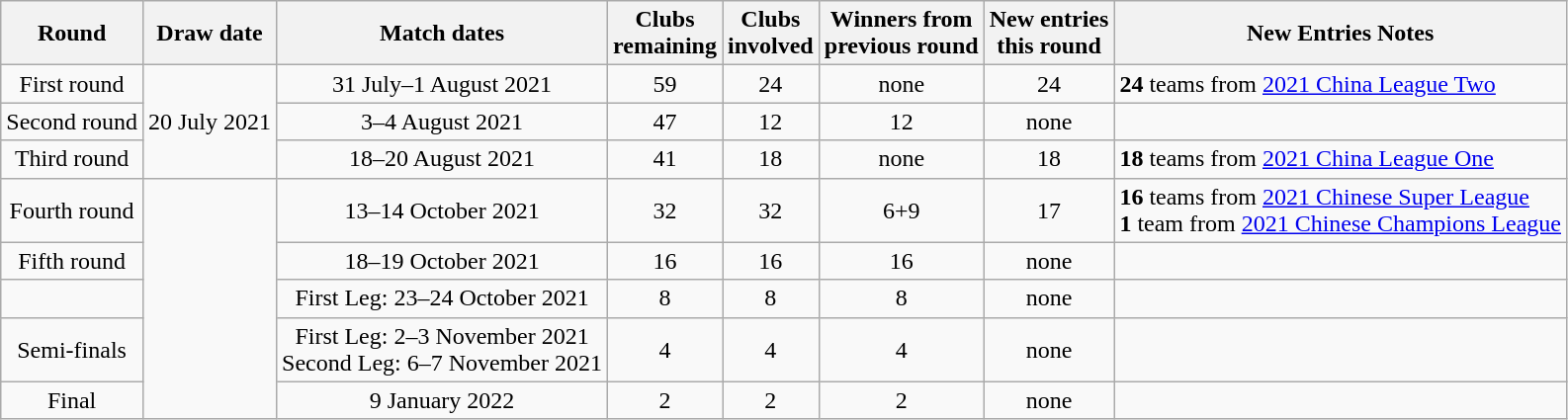<table class="wikitable">
<tr>
<th>Round</th>
<th>Draw date</th>
<th>Match dates</th>
<th>Clubs<br>remaining</th>
<th>Clubs<br>involved</th>
<th>Winners from<br>previous round</th>
<th>New entries<br>this round</th>
<th>New Entries Notes</th>
</tr>
<tr align=center>
<td>First round</td>
<td rowspan=3>20 July 2021</td>
<td>31 July–1 August 2021</td>
<td>59</td>
<td>24</td>
<td>none</td>
<td>24</td>
<td align=left><strong>24</strong> teams from <a href='#'>2021 China League Two</a></td>
</tr>
<tr align=center>
<td>Second round</td>
<td>3–4 August 2021</td>
<td>47</td>
<td>12</td>
<td>12</td>
<td>none</td>
<td align=left></td>
</tr>
<tr align=center>
<td>Third round</td>
<td>18–20 August 2021</td>
<td>41</td>
<td>18</td>
<td>none</td>
<td>18</td>
<td align=left><strong>18</strong> teams from <a href='#'>2021 China League One</a></td>
</tr>
<tr align=center>
<td>Fourth round</td>
<td rowspan=5></td>
<td>13–14 October 2021</td>
<td>32</td>
<td>32</td>
<td>6+9</td>
<td>17</td>
<td align=left><strong>16</strong> teams from <a href='#'>2021 Chinese Super League</a><br><strong>1</strong> team from <a href='#'>2021 Chinese Champions League</a></td>
</tr>
<tr align=center>
<td>Fifth round</td>
<td>18–19 October 2021</td>
<td>16</td>
<td>16</td>
<td>16</td>
<td>none</td>
<td align=left></td>
</tr>
<tr align=center>
<td></td>
<td>First Leg: 23–24 October 2021<br></td>
<td>8</td>
<td>8</td>
<td>8</td>
<td>none</td>
<td align=left></td>
</tr>
<tr align=center>
<td>Semi-finals</td>
<td>First Leg: 2–3 November 2021<br>Second Leg: 6–7 November 2021</td>
<td>4</td>
<td>4</td>
<td>4</td>
<td>none</td>
<td align=left></td>
</tr>
<tr align=center>
<td>Final</td>
<td>9 January 2022</td>
<td>2</td>
<td>2</td>
<td>2</td>
<td>none</td>
<td align=left></td>
</tr>
</table>
